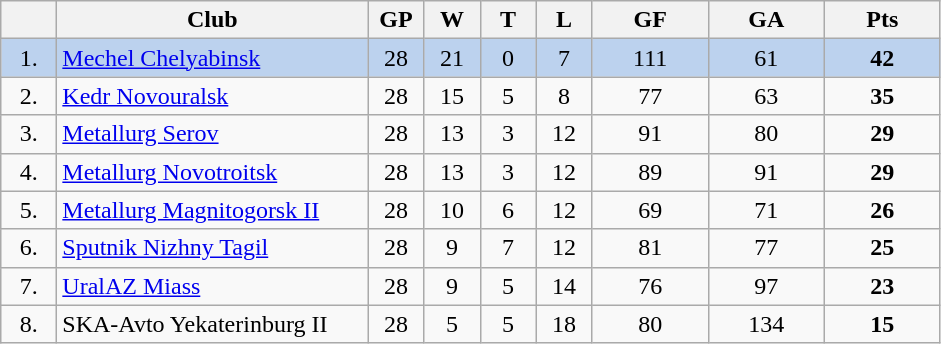<table class="wikitable">
<tr>
<th width="30"></th>
<th width="200">Club</th>
<th width="30">GP</th>
<th width="30">W</th>
<th width="30">T</th>
<th width="30">L</th>
<th width="70">GF</th>
<th width="70">GA</th>
<th width="70">Pts</th>
</tr>
<tr bgcolor="#BCD2EE" align="center">
<td>1.</td>
<td align="left"><a href='#'>Mechel Chelyabinsk</a></td>
<td>28</td>
<td>21</td>
<td>0</td>
<td>7</td>
<td>111</td>
<td>61</td>
<td><strong>42</strong></td>
</tr>
<tr align="center">
<td>2.</td>
<td align="left"><a href='#'>Kedr Novouralsk</a></td>
<td>28</td>
<td>15</td>
<td>5</td>
<td>8</td>
<td>77</td>
<td>63</td>
<td><strong>35</strong></td>
</tr>
<tr align="center">
<td>3.</td>
<td align="left"><a href='#'>Metallurg Serov</a></td>
<td>28</td>
<td>13</td>
<td>3</td>
<td>12</td>
<td>91</td>
<td>80</td>
<td><strong>29</strong></td>
</tr>
<tr align="center">
<td>4.</td>
<td align="left"><a href='#'>Metallurg Novotroitsk</a></td>
<td>28</td>
<td>13</td>
<td>3</td>
<td>12</td>
<td>89</td>
<td>91</td>
<td><strong>29</strong></td>
</tr>
<tr align="center">
<td>5.</td>
<td align="left"><a href='#'>Metallurg Magnitogorsk II</a></td>
<td>28</td>
<td>10</td>
<td>6</td>
<td>12</td>
<td>69</td>
<td>71</td>
<td><strong>26</strong></td>
</tr>
<tr align="center">
<td>6.</td>
<td align="left"><a href='#'>Sputnik Nizhny Tagil</a></td>
<td>28</td>
<td>9</td>
<td>7</td>
<td>12</td>
<td>81</td>
<td>77</td>
<td><strong>25</strong></td>
</tr>
<tr align="center">
<td>7.</td>
<td align="left"><a href='#'>UralAZ Miass</a></td>
<td>28</td>
<td>9</td>
<td>5</td>
<td>14</td>
<td>76</td>
<td>97</td>
<td><strong>23</strong></td>
</tr>
<tr align="center">
<td>8.</td>
<td align="left">SKA-Avto Yekaterinburg II</td>
<td>28</td>
<td>5</td>
<td>5</td>
<td>18</td>
<td>80</td>
<td>134</td>
<td><strong>15</strong></td>
</tr>
</table>
